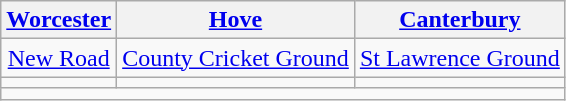<table class="wikitable" style="text-align:center;">
<tr>
<th scope=col><a href='#'>Worcester</a></th>
<th scope=col><a href='#'>Hove</a></th>
<th scope=col><a href='#'>Canterbury</a></th>
</tr>
<tr>
<td><a href='#'>New Road</a></td>
<td><a href='#'>County Cricket Ground</a></td>
<td><a href='#'>St Lawrence Ground</a></td>
</tr>
<tr>
<td></td>
<td></td>
<td></td>
</tr>
<tr>
<td colspan="3"></td>
</tr>
</table>
